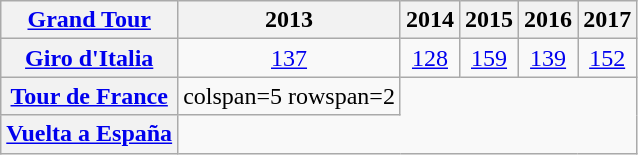<table class="wikitable plainrowheaders">
<tr>
<th scope="col"><a href='#'>Grand Tour</a></th>
<th scope="col">2013</th>
<th scope="col">2014</th>
<th scope="col">2015</th>
<th scope="col">2016</th>
<th scope="col">2017</th>
</tr>
<tr style="text-align:center;">
<th scope="row"> <a href='#'>Giro d'Italia</a></th>
<td><a href='#'>137</a></td>
<td><a href='#'>128</a></td>
<td><a href='#'>159</a></td>
<td><a href='#'>139</a></td>
<td><a href='#'>152</a></td>
</tr>
<tr style="text-align:center;">
<th scope="row"> <a href='#'>Tour de France</a></th>
<td>colspan=5 rowspan=2 </td>
</tr>
<tr style="text-align:center;">
<th scope="row"> <a href='#'>Vuelta a España</a></th>
</tr>
</table>
